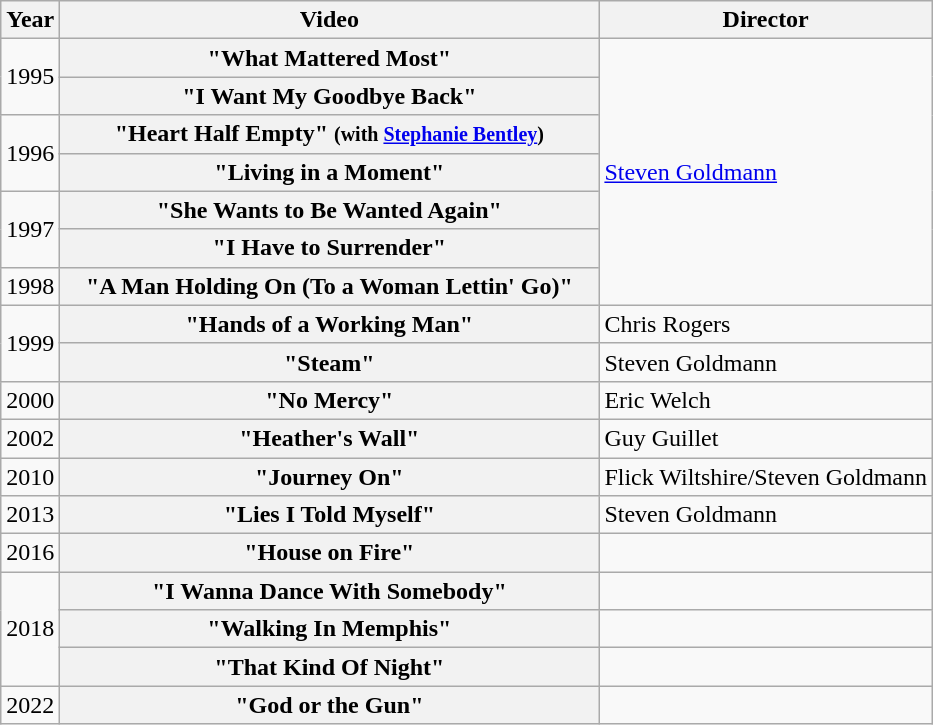<table class="wikitable plainrowheaders">
<tr>
<th>Year</th>
<th style="width:22em;">Video</th>
<th>Director</th>
</tr>
<tr>
<td rowspan="2">1995</td>
<th scope="row">"What Mattered Most"</th>
<td rowspan="7"><a href='#'>Steven Goldmann</a></td>
</tr>
<tr>
<th scope="row">"I Want My Goodbye Back"</th>
</tr>
<tr>
<td rowspan="2">1996</td>
<th scope="row">"Heart Half Empty" <small>(with <a href='#'>Stephanie Bentley</a>)</small></th>
</tr>
<tr>
<th scope="row">"Living in a Moment"</th>
</tr>
<tr>
<td rowspan="2">1997</td>
<th scope="row">"She Wants to Be Wanted Again"</th>
</tr>
<tr>
<th scope="row">"I Have to Surrender"</th>
</tr>
<tr>
<td>1998</td>
<th scope="row">"A Man Holding On (To a Woman Lettin' Go)"</th>
</tr>
<tr>
<td rowspan="2">1999</td>
<th scope="row">"Hands of a Working Man"</th>
<td>Chris Rogers</td>
</tr>
<tr>
<th scope="row">"Steam"</th>
<td>Steven Goldmann</td>
</tr>
<tr>
<td>2000</td>
<th scope="row">"No Mercy"</th>
<td>Eric Welch</td>
</tr>
<tr>
<td>2002</td>
<th scope="row">"Heather's Wall"</th>
<td>Guy Guillet</td>
</tr>
<tr>
<td>2010</td>
<th scope="row">"Journey On"</th>
<td>Flick Wiltshire/Steven Goldmann</td>
</tr>
<tr>
<td>2013</td>
<th scope="row">"Lies I Told Myself"</th>
<td>Steven Goldmann</td>
</tr>
<tr>
<td>2016</td>
<th scope="row">"House on Fire"</th>
<td></td>
</tr>
<tr>
<td rowspan="3">2018</td>
<th scope="row">"I Wanna Dance With Somebody"</th>
<td></td>
</tr>
<tr>
<th scope="row">"Walking In Memphis"</th>
<td></td>
</tr>
<tr>
<th scope="row">"That Kind Of Night"</th>
<td></td>
</tr>
<tr>
<td>2022</td>
<th scope="row">"God or the Gun"</th>
<td></td>
</tr>
</table>
